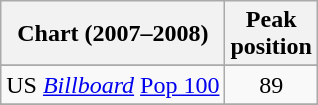<table class="wikitable sortable">
<tr>
<th>Chart (2007–2008)</th>
<th align="center">Peak<br>position</th>
</tr>
<tr>
</tr>
<tr>
</tr>
<tr>
<td>US <em><a href='#'>Billboard</a></em> <a href='#'>Pop 100</a></td>
<td align="center">89</td>
</tr>
<tr>
</tr>
<tr>
</tr>
</table>
